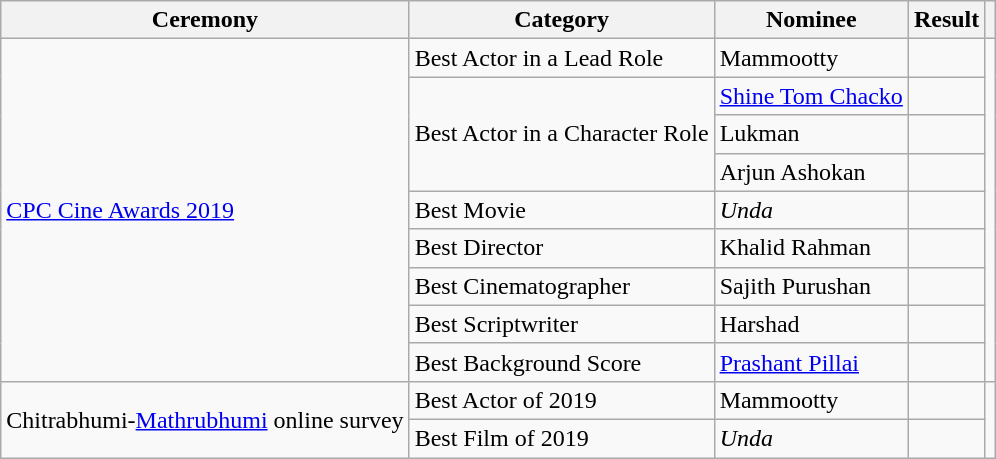<table class="wikitable">
<tr>
<th>Ceremony</th>
<th>Category</th>
<th>Nominee</th>
<th>Result</th>
<th></th>
</tr>
<tr>
<td rowspan="9"><a href='#'>CPC Cine Awards 2019</a></td>
<td>Best Actor in a Lead Role</td>
<td>Mammootty</td>
<td></td>
<td rowspan="9"></td>
</tr>
<tr>
<td rowspan="3">Best Actor in a Character Role</td>
<td><a href='#'>Shine Tom Chacko</a></td>
<td></td>
</tr>
<tr>
<td>Lukman</td>
<td></td>
</tr>
<tr>
<td>Arjun Ashokan</td>
<td></td>
</tr>
<tr>
<td>Best Movie</td>
<td><em>Unda</em></td>
<td></td>
</tr>
<tr>
<td>Best Director</td>
<td>Khalid Rahman</td>
<td></td>
</tr>
<tr>
<td>Best Cinematographer</td>
<td>Sajith Purushan</td>
<td></td>
</tr>
<tr>
<td>Best Scriptwriter</td>
<td>Harshad</td>
<td></td>
</tr>
<tr>
<td>Best Background Score</td>
<td><a href='#'>Prashant Pillai</a></td>
<td></td>
</tr>
<tr>
<td rowspan="2">Chitrabhumi-<a href='#'>Mathrubhumi</a> online survey</td>
<td>Best Actor of 2019</td>
<td>Mammootty</td>
<td></td>
<td style="text-align:center;" rowspan="2"></td>
</tr>
<tr>
<td>Best Film of 2019</td>
<td><em>Unda</em></td>
<td></td>
</tr>
</table>
